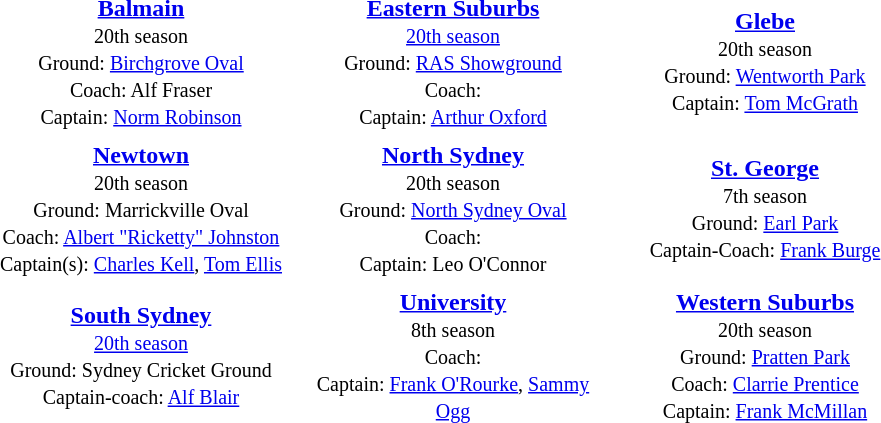<table align="center" class="toccolours" style="text-valign: center;" cellpadding=3 cellspacing=2>
<tr>
<th width=200></th>
<th width=200></th>
<th width=200></th>
</tr>
<tr>
<td align="center"><strong><a href='#'>Balmain</a></strong><br><small>20th season<br>Ground: <a href='#'>Birchgrove Oval</a><br>Coach: Alf Fraser <br>Captain: <a href='#'>Norm Robinson</a></small></td>
<td align="center"><strong><a href='#'>Eastern Suburbs</a></strong><br><small><a href='#'>20th season</a><br>Ground: <a href='#'>RAS Showground</a> <br>Coach: <br>Captain: <a href='#'>Arthur Oxford</a></small></td>
<td align="center"><strong><a href='#'>Glebe</a></strong><br><small>20th season<br>Ground: <a href='#'>Wentworth Park</a> <br>Captain: <a href='#'>Tom McGrath</a></small></td>
</tr>
<tr>
<td align="center"><strong><a href='#'>Newtown</a></strong><br><small>20th season<br>Ground: Marrickville Oval <br>Coach: <a href='#'>Albert "Ricketty" Johnston</a> <br>Captain(s):  <a href='#'>Charles Kell</a>, <a href='#'>Tom Ellis</a></small></td>
<td align="center"><strong><a href='#'>North Sydney</a></strong><br><small>20th season<br>Ground: <a href='#'>North Sydney Oval</a> <br>Coach: <br>Captain: Leo O'Connor</small></td>
<td align="center"><strong><a href='#'>St. George</a></strong><br><small>7th season<br>Ground: <a href='#'>Earl Park</a><br> Captain-Coach: <a href='#'>Frank Burge</a></small></td>
</tr>
<tr>
<td align="center"><strong><a href='#'>South Sydney</a></strong><br><small><a href='#'>20th season</a><br>Ground: Sydney Cricket Ground <br>Captain-coach: <a href='#'>Alf Blair</a></small></td>
<td align="center"><strong><a href='#'>University</a></strong><br><small>8th season<br>Coach: <br>Captain: <a href='#'>Frank O'Rourke</a>, <a href='#'>Sammy Ogg</a></small></td>
<td align="center"><strong><a href='#'>Western Suburbs</a></strong><br><small>20th season<br>Ground: <a href='#'>Pratten Park</a> <br>Coach: <a href='#'>Clarrie Prentice</a> <br>Captain: <a href='#'>Frank McMillan</a></small></td>
</tr>
</table>
